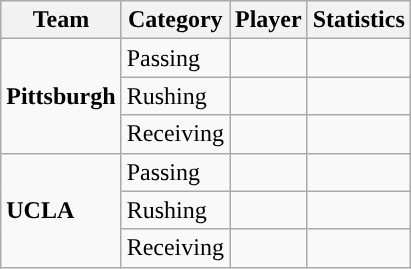<table class="wikitable" style="float: right;">
<tr>
<th>Team</th>
<th>Category</th>
<th>Player</th>
<th>Statistics</th>
</tr>
<tr>
<td rowspan=3><strong>Pittsburgh</strong></td>
<td>Passing</td>
<td></td>
<td></td>
</tr>
<tr>
<td>Rushing</td>
<td></td>
<td></td>
</tr>
<tr>
<td>Receiving</td>
<td></td>
<td></td>
</tr>
<tr>
<td rowspan=3><strong>UCLA</strong></td>
<td>Passing</td>
<td></td>
<td></td>
</tr>
<tr>
<td>Rushing</td>
<td></td>
<td></td>
</tr>
<tr>
<td>Receiving</td>
<td></td>
<td></td>
</tr>
</table>
